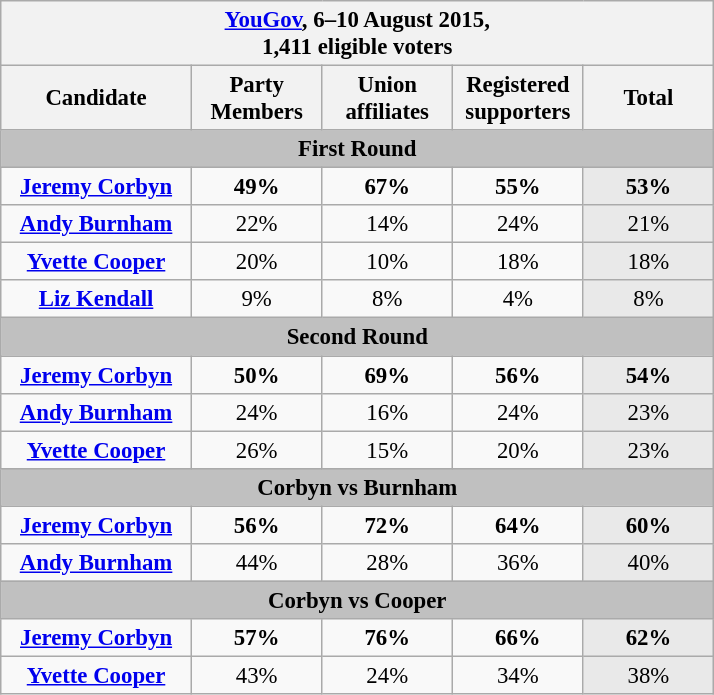<table class="wikitable" style="text-align:center; font-size:95%">
<tr>
<th colspan="5" style="width:290px; colspan=" 6"><a href='#'>YouGov</a>, 6–10 August 2015, <br> 1,411 eligible voters</th>
</tr>
<tr>
<th style="width:120px;">Candidate</th>
<th style="width:80px;">Party Members</th>
<th style="width:80px;">Union affiliates</th>
<th style="width:80px;">Registered supporters</th>
<th style="width:80px;">Total</th>
</tr>
<tr>
<td colspan="9" style="background:silver;"><strong>First Round</strong></td>
</tr>
<tr>
<td><strong><a href='#'>Jeremy Corbyn</a></strong></td>
<td style="text-align:center;" ><strong>49%</strong></td>
<td style="text-align:center;" ><strong>67%</strong></td>
<td style="text-align:center;" ><strong>55%</strong></td>
<td style="background:#e9e9e9;" ><strong>53%</strong></td>
</tr>
<tr>
<td><strong><a href='#'>Andy Burnham</a></strong></td>
<td style="text-align:center;">22%</td>
<td style="text-align:center;">14%</td>
<td style="text-align:center;">24%</td>
<td style="background:#e9e9e9;">21%</td>
</tr>
<tr>
<td><strong><a href='#'>Yvette Cooper</a></strong></td>
<td style="text-align:center;">20%</td>
<td style="text-align:center;">10%</td>
<td style="text-align:center;">18%</td>
<td style="background:#e9e9e9;">18%</td>
</tr>
<tr>
<td><strong><a href='#'>Liz Kendall</a></strong></td>
<td style="text-align:center;">9%</td>
<td style="text-align:center;">8%</td>
<td style="text-align:center;">4%</td>
<td style="background:#e9e9e9;">8%</td>
</tr>
<tr>
<td colspan="9" style="background:silver;"><strong>Second Round</strong></td>
</tr>
<tr>
<td><strong><a href='#'>Jeremy Corbyn</a></strong></td>
<td style="text-align:center;" ><strong>50%</strong></td>
<td style="text-align:center;" ><strong>69%</strong></td>
<td style="text-align:center;" ><strong>56%</strong></td>
<td style="background:#e9e9e9;" ><strong>54%</strong></td>
</tr>
<tr>
<td><strong><a href='#'>Andy Burnham</a></strong></td>
<td style="text-align:center;">24%</td>
<td style="text-align:center;">16%</td>
<td style="text-align:center;">24%</td>
<td style="background:#e9e9e9;">23%</td>
</tr>
<tr>
<td><strong><a href='#'>Yvette Cooper</a></strong></td>
<td style="text-align:center;">26%</td>
<td style="text-align:center;">15%</td>
<td style="text-align:center;">20%</td>
<td style="background:#e9e9e9;">23%</td>
</tr>
<tr>
<td colspan="9" style="background:silver;"><strong>Corbyn vs Burnham</strong></td>
</tr>
<tr>
<td><strong><a href='#'>Jeremy Corbyn</a></strong></td>
<td style="text-align:center;" ><strong>56%</strong></td>
<td style="text-align:center;" ><strong>72%</strong></td>
<td style="text-align:center;" ><strong>64%</strong></td>
<td style="background:#e9e9e9;" ><strong>60%</strong></td>
</tr>
<tr>
<td><strong><a href='#'>Andy Burnham</a></strong></td>
<td style="text-align:center;">44%</td>
<td style="text-align:center;">28%</td>
<td style="text-align:center;">36%</td>
<td style="background:#e9e9e9;">40%</td>
</tr>
<tr>
<td colspan="9" style="background:silver;"><strong>Corbyn vs Cooper</strong></td>
</tr>
<tr>
<td><strong><a href='#'>Jeremy Corbyn</a></strong></td>
<td style="text-align:center;" ><strong>57%</strong></td>
<td style="text-align:center;" ><strong>76%</strong></td>
<td style="text-align:center;" ><strong>66%</strong></td>
<td style="background:#e9e9e9;" ><strong>62%</strong></td>
</tr>
<tr>
<td><strong><a href='#'>Yvette Cooper</a></strong></td>
<td style="text-align:center;">43%</td>
<td style="text-align:center;">24%</td>
<td style="text-align:center;">34%</td>
<td style="background:#e9e9e9;">38%</td>
</tr>
</table>
